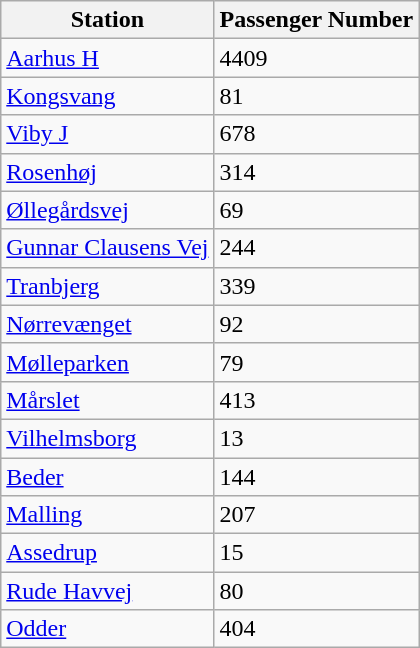<table class="wikitable sortable">
<tr>
<th>Station</th>
<th>Passenger Number</th>
</tr>
<tr>
<td><a href='#'>Aarhus H</a></td>
<td>4409</td>
</tr>
<tr>
<td><a href='#'>Kongsvang</a></td>
<td>81</td>
</tr>
<tr>
<td><a href='#'>Viby J</a></td>
<td>678</td>
</tr>
<tr>
<td><a href='#'>Rosenhøj</a></td>
<td>314</td>
</tr>
<tr>
<td><a href='#'>Øllegårdsvej</a></td>
<td>69</td>
</tr>
<tr>
<td><a href='#'>Gunnar Clausens Vej</a></td>
<td>244</td>
</tr>
<tr>
<td><a href='#'>Tranbjerg</a></td>
<td>339</td>
</tr>
<tr>
<td><a href='#'>Nørrevænget</a></td>
<td>92</td>
</tr>
<tr>
<td><a href='#'>Mølleparken</a></td>
<td>79</td>
</tr>
<tr>
<td><a href='#'>Mårslet</a></td>
<td>413</td>
</tr>
<tr>
<td><a href='#'>Vilhelmsborg</a></td>
<td>13</td>
</tr>
<tr>
<td><a href='#'>Beder</a></td>
<td>144</td>
</tr>
<tr>
<td><a href='#'>Malling</a></td>
<td>207</td>
</tr>
<tr>
<td><a href='#'>Assedrup</a></td>
<td>15</td>
</tr>
<tr>
<td><a href='#'>Rude Havvej</a></td>
<td>80</td>
</tr>
<tr>
<td><a href='#'>Odder</a></td>
<td>404</td>
</tr>
</table>
